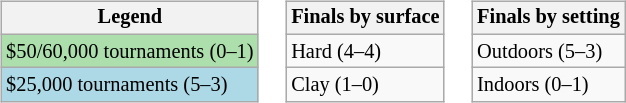<table>
<tr valign=top>
<td><br><table class="wikitable" style="font-size:85%;">
<tr>
<th>Legend</th>
</tr>
<tr style="background:#addfad;">
<td>$50/60,000 tournaments (0–1)</td>
</tr>
<tr style="background:lightblue;">
<td>$25,000 tournaments (5–3)</td>
</tr>
</table>
</td>
<td><br><table class="wikitable" style="font-size:85%;">
<tr>
<th>Finals by surface</th>
</tr>
<tr>
<td>Hard (4–4)</td>
</tr>
<tr>
<td>Clay (1–0)</td>
</tr>
</table>
</td>
<td valign=top><br><table class="wikitable" style="font-size:85%;">
<tr>
<th>Finals by setting</th>
</tr>
<tr>
<td>Outdoors (5–3)</td>
</tr>
<tr>
<td>Indoors (0–1)</td>
</tr>
</table>
</td>
</tr>
</table>
